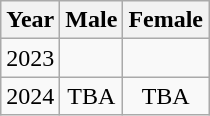<table class=wikitable style="text-align:center;">
<tr>
<th>Year</th>
<th>Male</th>
<th>Female</th>
</tr>
<tr>
<td>2023</td>
<td></td>
<td></td>
</tr>
<tr>
<td>2024</td>
<td>TBA</td>
<td>TBA</td>
</tr>
</table>
